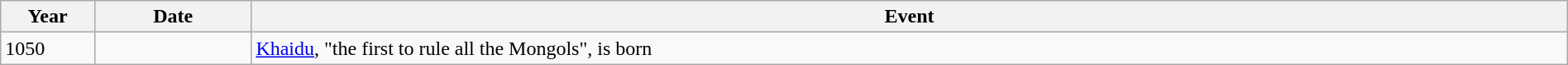<table class="wikitable" width="100%">
<tr>
<th style="width:6%">Year</th>
<th style="width:10%">Date</th>
<th>Event</th>
</tr>
<tr>
<td>1050</td>
<td></td>
<td><a href='#'>Khaidu</a>, "the first to rule all the Mongols", is born</td>
</tr>
</table>
